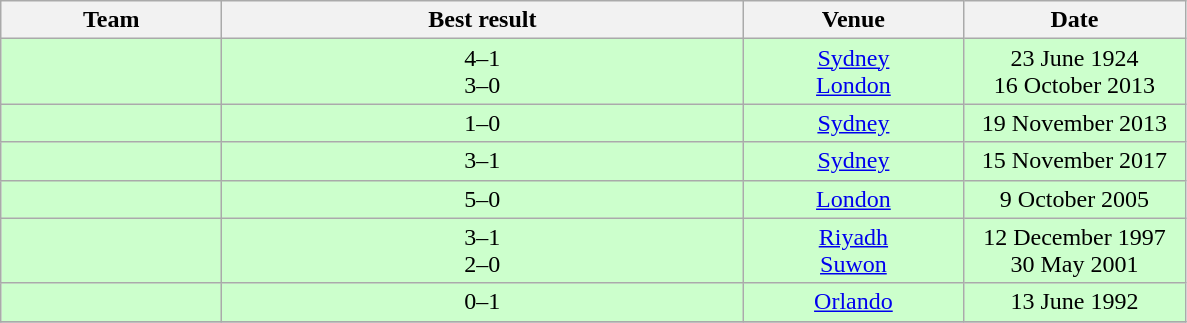<table class="sortable wikitable" style="text-align:center;">
<tr>
<th width=140>Team<br></th>
<th width=340>Best result<br></th>
<th width=140>Venue<br></th>
<th width=140>Date<br></th>
</tr>
<tr bgcolor=#CCFFCC>
<td align="left"></td>
<td> 4–1  <br>  3–0 </td>
<td> <a href='#'>Sydney</a> <br>  <a href='#'>London</a></td>
<td>23 June 1924 <br> 16 October 2013</td>
</tr>
<tr bgcolor=#CCFFCC>
<td align="left"></td>
<td> 1–0 </td>
<td> <a href='#'>Sydney</a></td>
<td>19 November 2013</td>
</tr>
<tr bgcolor=#CCFFCC>
<td align="left"></td>
<td> 3–1 </td>
<td> <a href='#'>Sydney</a></td>
<td>15 November 2017</td>
</tr>
<tr bgcolor=#CCFFCC>
<td align="left"></td>
<td> 5–0 </td>
<td> <a href='#'>London</a></td>
<td>9 October 2005</td>
</tr>
<tr bgcolor=#CCFFCC>
<td align="left"></td>
<td> 3–1  <br>  2–0 </td>
<td> <a href='#'>Riyadh</a> <br>  <a href='#'>Suwon</a></td>
<td>12 December 1997 <br> 30 May 2001</td>
</tr>
<tr bgcolor=#CCFFCC>
<td align="left"></td>
<td> 0–1 </td>
<td> <a href='#'>Orlando</a></td>
<td>13 June 1992</td>
</tr>
<tr class="sortbottom">
</tr>
</table>
